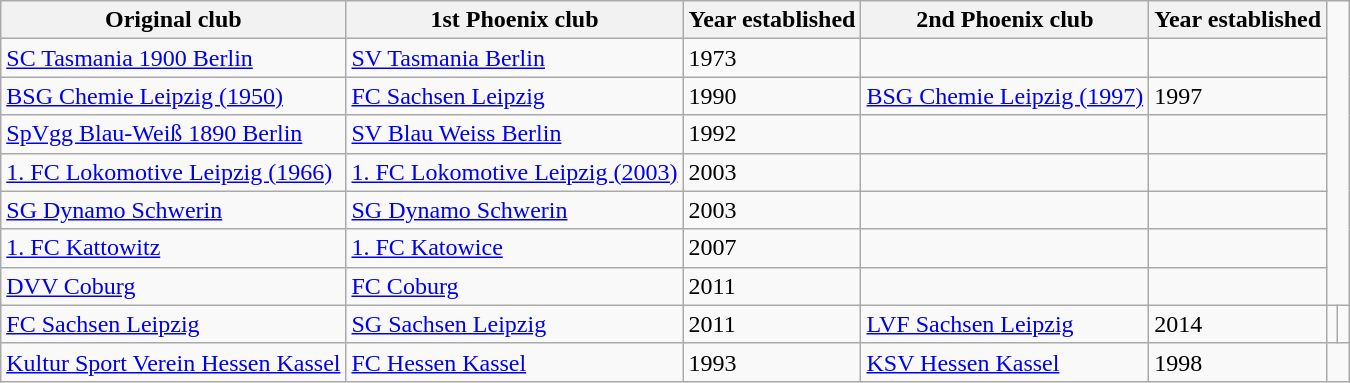<table class="wikitable">
<tr>
<th>Original club</th>
<th>1st Phoenix club</th>
<th>Year established</th>
<th>2nd Phoenix club</th>
<th>Year established</th>
</tr>
<tr>
<td><a href='#'>SC Tasmania 1900 Berlin</a></td>
<td><a href='#'>SV Tasmania Berlin</a></td>
<td>1973</td>
<td></td>
<td></td>
</tr>
<tr>
<td><a href='#'>BSG Chemie Leipzig (1950)</a></td>
<td><a href='#'>FC Sachsen Leipzig</a></td>
<td>1990</td>
<td><a href='#'>BSG Chemie Leipzig (1997)</a></td>
<td>1997</td>
</tr>
<tr>
<td><a href='#'>SpVgg Blau-Weiß 1890 Berlin</a></td>
<td><a href='#'>SV Blau Weiss Berlin</a></td>
<td>1992</td>
<td></td>
<td></td>
</tr>
<tr>
<td><a href='#'>1. FC Lokomotive Leipzig (1966)</a></td>
<td><a href='#'>1. FC Lokomotive Leipzig (2003)</a></td>
<td>2003</td>
<td></td>
<td></td>
</tr>
<tr>
<td><a href='#'>SG Dynamo Schwerin</a></td>
<td><a href='#'>SG Dynamo Schwerin</a></td>
<td>2003</td>
<td></td>
<td></td>
</tr>
<tr>
<td><a href='#'>1. FC Kattowitz</a></td>
<td><a href='#'>1. FC Katowice</a></td>
<td>2007</td>
<td></td>
<td></td>
</tr>
<tr>
<td><a href='#'>DVV Coburg</a></td>
<td><a href='#'>FC Coburg</a></td>
<td>2011</td>
<td></td>
<td></td>
</tr>
<tr>
<td><a href='#'>FC Sachsen Leipzig</a></td>
<td><a href='#'>SG Sachsen Leipzig</a></td>
<td>2011</td>
<td><a href='#'>LVF Sachsen Leipzig</a></td>
<td>2014</td>
<td></td>
<td></td>
</tr>
<tr>
<td><a href='#'>Kultur Sport Verein Hessen Kassel</a></td>
<td><a href='#'>FC Hessen Kassel</a></td>
<td>1993</td>
<td><a href='#'>KSV Hessen Kassel</a></td>
<td>1998</td>
</tr>
</table>
